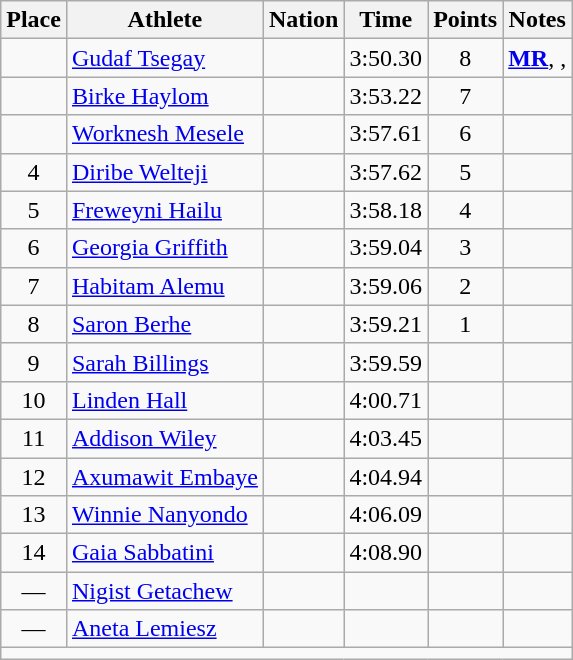<table class="wikitable mw-datatable sortable" style="text-align:center;">
<tr>
<th scope="col">Place</th>
<th scope="col">Athlete</th>
<th scope="col">Nation</th>
<th scope="col">Time</th>
<th scope="col">Points</th>
<th scope="col">Notes</th>
</tr>
<tr>
<td></td>
<td align="left"><a href='#'>Gudaf Tsegay</a></td>
<td align="left"></td>
<td>3:50.30</td>
<td>8</td>
<td><strong><a href='#'>MR</a></strong>, , </td>
</tr>
<tr>
<td></td>
<td align="left"><a href='#'>Birke Haylom</a></td>
<td align="left"></td>
<td>3:53.22</td>
<td>7</td>
<td></td>
</tr>
<tr>
<td></td>
<td align="left"><a href='#'>Worknesh Mesele</a></td>
<td align="left"></td>
<td>3:57.61</td>
<td>6</td>
<td></td>
</tr>
<tr>
<td>4</td>
<td align="left"><a href='#'>Diribe Welteji</a></td>
<td align="left"></td>
<td>3:57.62</td>
<td>5</td>
<td></td>
</tr>
<tr>
<td>5</td>
<td align="left"><a href='#'>Freweyni Hailu</a></td>
<td align="left"></td>
<td>3:58.18</td>
<td>4</td>
<td></td>
</tr>
<tr>
<td>6</td>
<td align="left"><a href='#'>Georgia Griffith</a></td>
<td align="left"></td>
<td>3:59.04</td>
<td>3</td>
<td></td>
</tr>
<tr>
<td>7</td>
<td align="left"><a href='#'>Habitam Alemu</a></td>
<td align="left"></td>
<td>3:59.06</td>
<td>2</td>
<td></td>
</tr>
<tr>
<td>8</td>
<td align="left"><a href='#'>Saron Berhe</a></td>
<td align="left"></td>
<td>3:59.21</td>
<td>1</td>
<td></td>
</tr>
<tr>
<td>9</td>
<td align="left"><a href='#'>Sarah Billings</a></td>
<td align="left"></td>
<td>3:59.59</td>
<td></td>
<td></td>
</tr>
<tr>
<td>10</td>
<td align="left"><a href='#'>Linden Hall</a></td>
<td align="left"></td>
<td>4:00.71</td>
<td></td>
<td></td>
</tr>
<tr>
<td>11</td>
<td align="left"><a href='#'>Addison Wiley</a></td>
<td align="left"></td>
<td>4:03.45</td>
<td></td>
<td></td>
</tr>
<tr>
<td>12</td>
<td align="left"><a href='#'>Axumawit Embaye</a></td>
<td align="left"></td>
<td>4:04.94</td>
<td></td>
<td></td>
</tr>
<tr>
<td>13</td>
<td align="left"><a href='#'>Winnie Nanyondo</a></td>
<td align="left"></td>
<td>4:06.09</td>
<td></td>
<td></td>
</tr>
<tr>
<td>14</td>
<td align="left"><a href='#'>Gaia Sabbatini</a></td>
<td align="left"></td>
<td>4:08.90</td>
<td></td>
<td></td>
</tr>
<tr>
<td>—</td>
<td align="left"><a href='#'>Nigist Getachew</a></td>
<td align="left"></td>
<td></td>
<td></td>
<td></td>
</tr>
<tr>
<td>—</td>
<td align="left"><a href='#'>Aneta Lemiesz</a></td>
<td align="left"></td>
<td></td>
<td></td>
<td></td>
</tr>
<tr class="sortbottom">
<td colspan="6"></td>
</tr>
</table>
